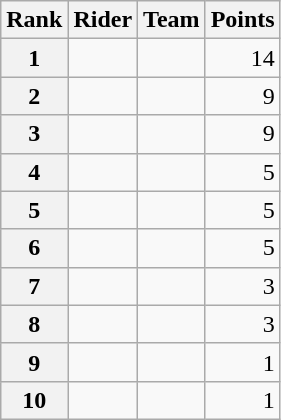<table class="wikitable" margin-bottom:0;">
<tr>
<th scope="col">Rank</th>
<th scope="col">Rider</th>
<th scope="col">Team</th>
<th scope="col">Points</th>
</tr>
<tr>
<th scope="row">1</th>
<td> </td>
<td></td>
<td align="right">14</td>
</tr>
<tr>
<th scope="row">2</th>
<td></td>
<td></td>
<td align="right">9</td>
</tr>
<tr>
<th scope="row">3</th>
<td></td>
<td></td>
<td align="right">9</td>
</tr>
<tr>
<th scope="row">4</th>
<td></td>
<td></td>
<td align="right">5</td>
</tr>
<tr>
<th scope="row">5</th>
<td></td>
<td></td>
<td align="right">5</td>
</tr>
<tr>
<th scope="row">6</th>
<td></td>
<td></td>
<td align="right">5</td>
</tr>
<tr>
<th scope="row">7</th>
<td></td>
<td></td>
<td align="right">3</td>
</tr>
<tr>
<th scope="row">8</th>
<td></td>
<td></td>
<td align="right">3</td>
</tr>
<tr>
<th scope="row">9</th>
<td></td>
<td></td>
<td align="right">1</td>
</tr>
<tr>
<th scope="row">10</th>
<td></td>
<td></td>
<td align="right">1</td>
</tr>
</table>
